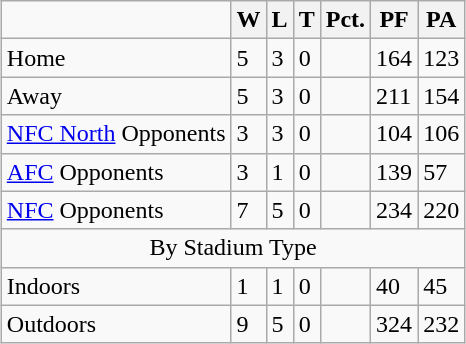<table class="wikitable" style="margin:auto;">
<tr>
<td></td>
<th>W</th>
<th>L</th>
<th>T</th>
<th>Pct.</th>
<th>PF</th>
<th>PA</th>
</tr>
<tr>
<td>Home</td>
<td>5</td>
<td>3</td>
<td>0</td>
<td></td>
<td>164</td>
<td>123</td>
</tr>
<tr>
<td>Away</td>
<td>5</td>
<td>3</td>
<td>0</td>
<td></td>
<td>211</td>
<td>154</td>
</tr>
<tr>
<td><a href='#'>NFC North</a> Opponents</td>
<td>3</td>
<td>3</td>
<td>0</td>
<td></td>
<td>104</td>
<td>106</td>
</tr>
<tr>
<td><a href='#'>AFC</a> Opponents</td>
<td>3</td>
<td>1</td>
<td>0</td>
<td></td>
<td>139</td>
<td>57</td>
</tr>
<tr>
<td><a href='#'>NFC</a> Opponents</td>
<td>7</td>
<td>5</td>
<td>0</td>
<td></td>
<td>234</td>
<td>220</td>
</tr>
<tr>
<td colspan="7" style="text-align:center;">By Stadium Type</td>
</tr>
<tr>
<td>Indoors</td>
<td>1</td>
<td>1</td>
<td>0</td>
<td></td>
<td>40</td>
<td>45</td>
</tr>
<tr>
<td>Outdoors</td>
<td>9</td>
<td>5</td>
<td>0</td>
<td></td>
<td>324</td>
<td>232</td>
</tr>
</table>
